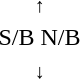<table style="text-align:center;">
<tr>
<td><small>  ↑ </small></td>
</tr>
<tr>
<td><span>S/B</span>   <span>N/B</span></td>
</tr>
<tr>
<td><small> ↓  </small></td>
</tr>
</table>
